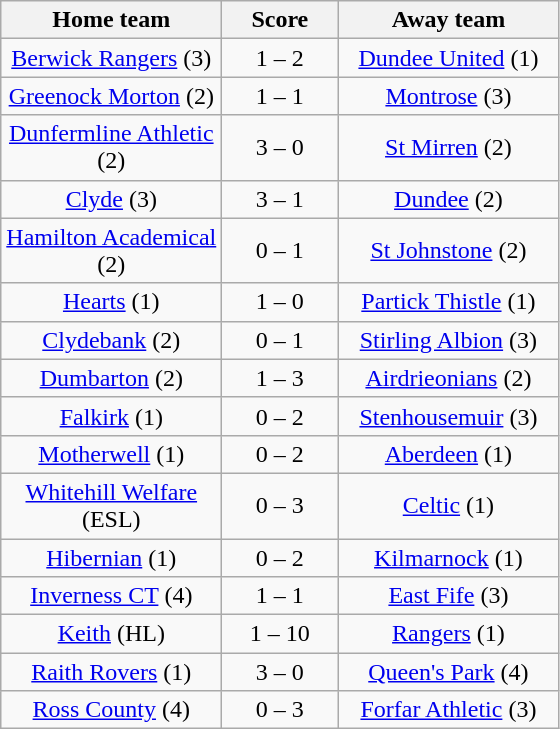<table class="wikitable" style="text-align: center">
<tr>
<th width=140>Home team</th>
<th width=70>Score</th>
<th width=140>Away team</th>
</tr>
<tr>
<td><a href='#'>Berwick Rangers</a> (3)</td>
<td>1 – 2</td>
<td><a href='#'>Dundee United</a> (1)</td>
</tr>
<tr>
<td><a href='#'>Greenock Morton</a> (2)</td>
<td>1 – 1</td>
<td><a href='#'>Montrose</a> (3)</td>
</tr>
<tr>
<td><a href='#'>Dunfermline Athletic</a> (2)</td>
<td>3 – 0</td>
<td><a href='#'>St Mirren</a> (2)</td>
</tr>
<tr>
<td><a href='#'>Clyde</a> (3)</td>
<td>3 – 1</td>
<td><a href='#'>Dundee</a> (2)</td>
</tr>
<tr>
<td><a href='#'>Hamilton Academical</a> (2)</td>
<td>0 – 1</td>
<td><a href='#'>St Johnstone</a> (2)</td>
</tr>
<tr>
<td><a href='#'>Hearts</a> (1)</td>
<td>1 – 0</td>
<td><a href='#'>Partick Thistle</a> (1)</td>
</tr>
<tr>
<td><a href='#'>Clydebank</a> (2)</td>
<td>0 – 1</td>
<td><a href='#'>Stirling Albion</a> (3)</td>
</tr>
<tr>
<td><a href='#'>Dumbarton</a> (2)</td>
<td>1 – 3</td>
<td><a href='#'>Airdrieonians</a> (2)</td>
</tr>
<tr>
<td><a href='#'>Falkirk</a> (1)</td>
<td>0 – 2</td>
<td><a href='#'>Stenhousemuir</a> (3)</td>
</tr>
<tr>
<td><a href='#'>Motherwell</a> (1)</td>
<td>0 – 2</td>
<td><a href='#'>Aberdeen</a> (1)</td>
</tr>
<tr>
<td><a href='#'>Whitehill Welfare</a> (ESL)</td>
<td>0 – 3</td>
<td><a href='#'>Celtic</a> (1)</td>
</tr>
<tr>
<td><a href='#'>Hibernian</a> (1)</td>
<td>0 – 2</td>
<td><a href='#'>Kilmarnock</a> (1)</td>
</tr>
<tr>
<td><a href='#'>Inverness CT</a> (4)</td>
<td>1 – 1</td>
<td><a href='#'>East Fife</a> (3)</td>
</tr>
<tr>
<td><a href='#'>Keith</a> (HL)</td>
<td>1 – 10</td>
<td><a href='#'>Rangers</a> (1)</td>
</tr>
<tr>
<td><a href='#'>Raith Rovers</a> (1)</td>
<td>3 – 0</td>
<td><a href='#'>Queen's Park</a> (4)</td>
</tr>
<tr>
<td><a href='#'>Ross County</a> (4)</td>
<td>0 – 3</td>
<td><a href='#'>Forfar Athletic</a> (3)</td>
</tr>
</table>
